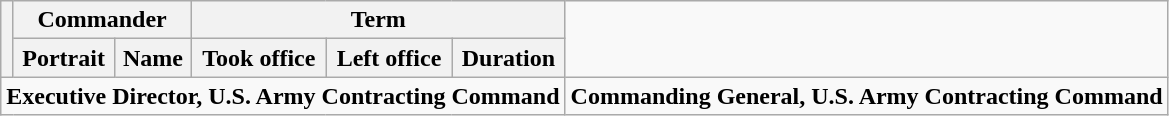<table class="wikitable sortable">
<tr>
<th rowspan=2></th>
<th colspan=2>Commander</th>
<th colspan=3>Term</th>
</tr>
<tr>
<th>Portrait</th>
<th>Name</th>
<th>Took office</th>
<th>Left office</th>
<th>Duration</th>
</tr>
<tr>
<td colspan="6" align="center"><strong>Executive Director, U.S. Army Contracting Command</strong><br>
</td>
<td colspan="6" align="center"><strong>Commanding General, U.S. Army Contracting Command</strong><br>




</td>
</tr>
</table>
